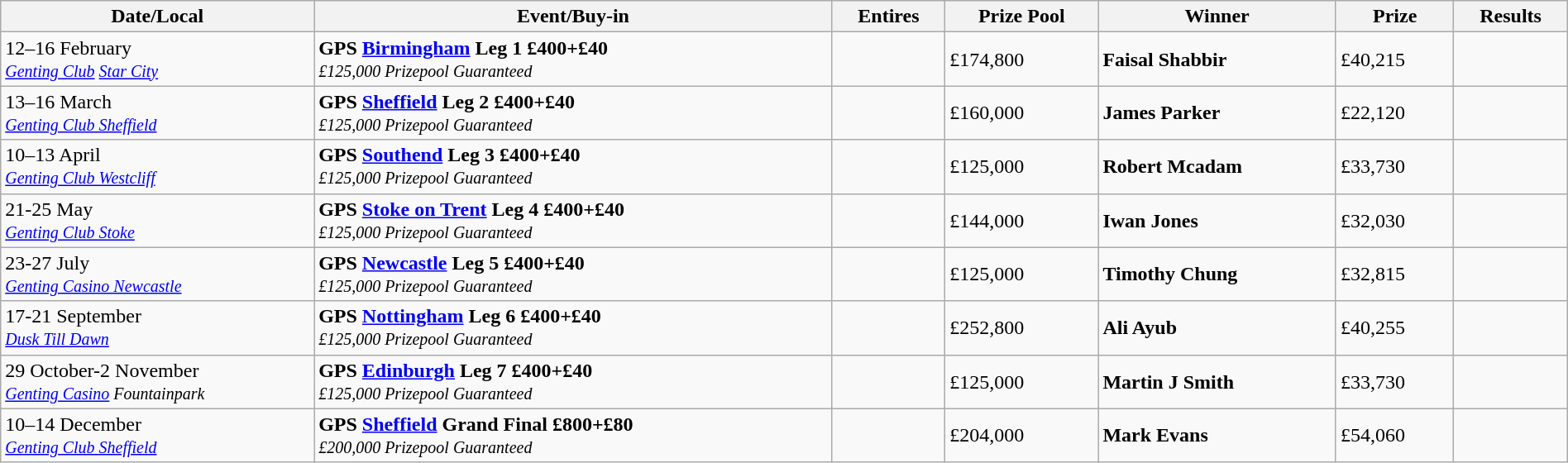<table class="wikitable" width="100%">
<tr>
<th width="20%">Date/Local</th>
<th !width="15%">Event/Buy-in</th>
<th !width="10%">Entires</th>
<th !width="10%">Prize Pool</th>
<th !width="25%">Winner</th>
<th !width="10%">Prize</th>
<th !width="10%">Results</th>
</tr>
<tr>
<td>12–16 February<br><small><em><a href='#'>Genting Club</a> <a href='#'>Star City</a></em></small></td>
<td> <strong>GPS <a href='#'>Birmingham</a> Leg 1 £400+£40</strong><br><small><em>£125,000 Prizepool Guaranteed</em></small></td>
<td></td>
<td>£174,800</td>
<td> <strong>Faisal Shabbir</strong></td>
<td>£40,215</td>
<td></td>
</tr>
<tr>
<td>13–16 March<br><small><em><a href='#'>Genting Club Sheffield</a></em></small></td>
<td> <strong>GPS <a href='#'>Sheffield</a> Leg 2 £400+£40</strong><br><small><em>£125,000 Prizepool Guaranteed</em></small></td>
<td></td>
<td>£160,000</td>
<td> <strong>James Parker</strong></td>
<td>£22,120</td>
<td></td>
</tr>
<tr>
<td>10–13 April<br><small><em><a href='#'>Genting Club Westcliff</a></em></small></td>
<td> <strong>GPS <a href='#'>Southend</a> Leg 3 £400+£40</strong><br><small><em>£125,000 Prizepool Guaranteed</em></small></td>
<td></td>
<td>£125,000</td>
<td> <strong>Robert Mcadam</strong></td>
<td>£33,730</td>
<td></td>
</tr>
<tr>
<td>21-25 May<br><small><em><a href='#'>Genting Club Stoke</a></em></small></td>
<td> <strong>GPS <a href='#'>Stoke on Trent</a> Leg 4 £400+£40</strong><br><small><em>£125,000 Prizepool Guaranteed</em></small></td>
<td></td>
<td>£144,000</td>
<td> <strong>Iwan Jones</strong></td>
<td>£32,030</td>
<td></td>
</tr>
<tr>
<td>23-27 July<br><small><em><a href='#'>Genting Casino Newcastle</a></em></small></td>
<td> <strong>GPS <a href='#'>Newcastle</a> Leg 5 £400+£40</strong><br><small><em>£125,000 Prizepool Guaranteed</em></small></td>
<td></td>
<td>£125,000</td>
<td> <strong>Timothy Chung</strong></td>
<td>£32,815</td>
<td></td>
</tr>
<tr>
<td>17-21 September<br><small><em><a href='#'>Dusk Till Dawn</a></em></small></td>
<td> <strong>GPS <a href='#'>Nottingham</a> Leg 6 £400+£40</strong><br><small><em>£125,000 Prizepool Guaranteed</em></small></td>
<td></td>
<td>£252,800</td>
<td> <strong>Ali Ayub</strong></td>
<td>£40,255</td>
<td></td>
</tr>
<tr>
<td>29 October-2 November<br><small><em><a href='#'>Genting Casino</a> Fountainpark</em></small></td>
<td> <strong>GPS <a href='#'>Edinburgh</a> Leg 7 £400+£40</strong><br><small><em>£125,000 Prizepool Guaranteed</em></small></td>
<td></td>
<td>£125,000</td>
<td> <strong>Martin J Smith</strong></td>
<td>£33,730</td>
<td></td>
</tr>
<tr>
<td>10–14 December<br><small><em><a href='#'>Genting Club Sheffield</a></em></small></td>
<td> <strong>GPS <a href='#'>Sheffield</a> Grand Final £800+£80</strong><br><small><em>£200,000 Prizepool Guaranteed</em></small></td>
<td></td>
<td>£204,000</td>
<td> <strong>Mark Evans</strong></td>
<td>£54,060</td>
<td></td>
</tr>
</table>
